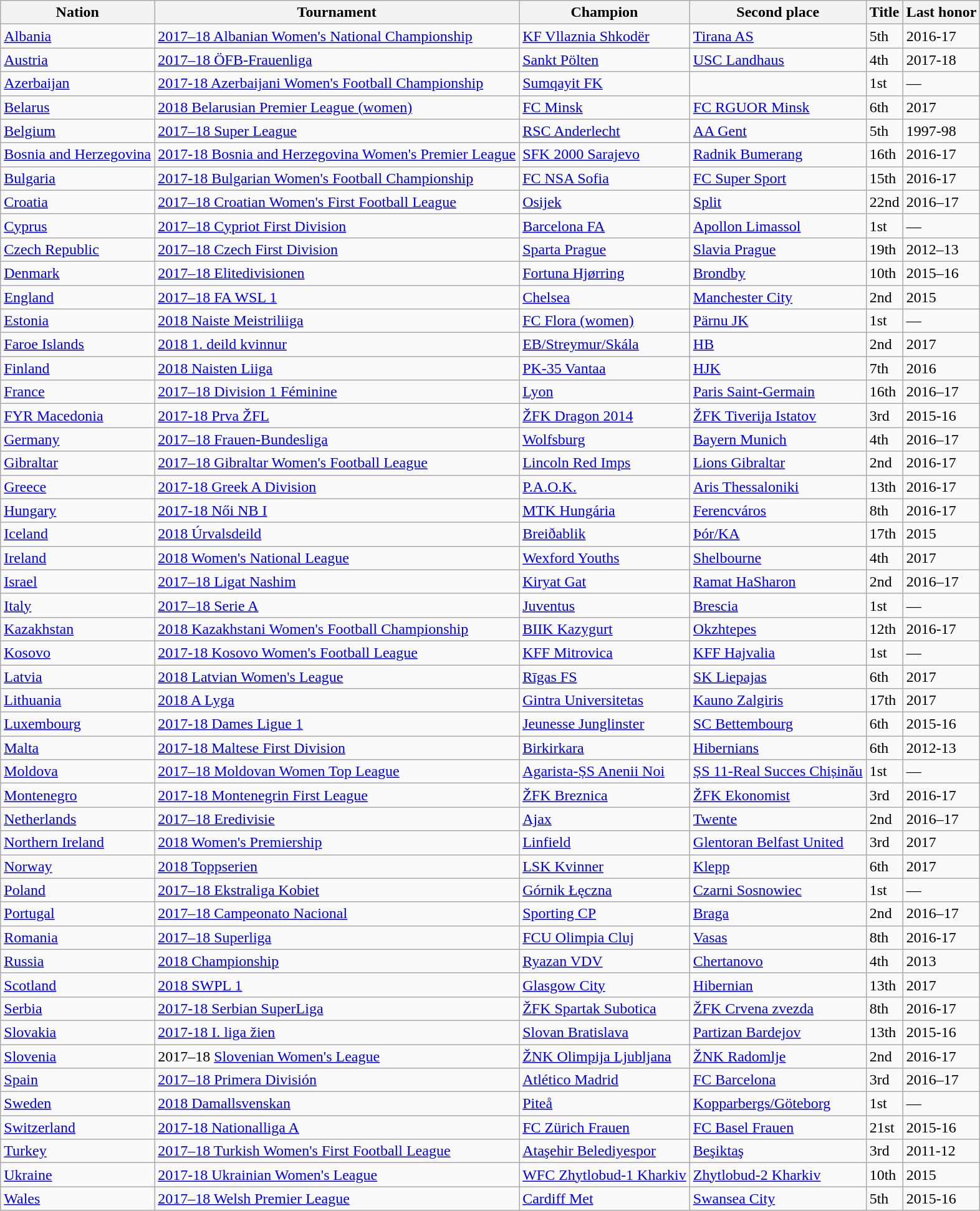<table class="wikitable sortable">
<tr>
<th>Nation</th>
<th>Tournament</th>
<th>Champion</th>
<th>Second place</th>
<th data-sort-type="number">Title</th>
<th>Last honor</th>
</tr>
<tr>
<td> <a href='#'>Albania</a></td>
<td><a href='#'>2017–18 Albanian Women's National Championship</a></td>
<td><a href='#'>KF Vllaznia Shkodër</a></td>
<td><a href='#'>Tirana AS</a></td>
<td>5th</td>
<td>2016-17</td>
</tr>
<tr>
<td> <a href='#'>Austria</a></td>
<td><a href='#'>2017–18 ÖFB-Frauenliga</a></td>
<td><a href='#'>Sankt Pölten</a></td>
<td><a href='#'>USC Landhaus</a></td>
<td>4th</td>
<td>2017-18</td>
</tr>
<tr>
<td> <a href='#'>Azerbaijan</a></td>
<td><a href='#'>2017-18 Azerbaijani Women's Football Championship</a></td>
<td><a href='#'>Sumqayit FK</a></td>
<td></td>
<td>1st</td>
<td>—</td>
</tr>
<tr>
<td> <a href='#'>Belarus</a></td>
<td><a href='#'>2018 Belarusian Premier League (women)</a></td>
<td><a href='#'>FC Minsk</a></td>
<td><a href='#'>FC RGUOR Minsk</a></td>
<td>6th</td>
<td>2017</td>
</tr>
<tr>
<td> <a href='#'>Belgium</a></td>
<td><a href='#'>2017–18 Super League</a></td>
<td><a href='#'>RSC Anderlecht</a></td>
<td><a href='#'>AA Gent</a></td>
<td>5th</td>
<td>1997-98</td>
</tr>
<tr>
<td> <a href='#'>Bosnia and Herzegovina</a></td>
<td><a href='#'>2017-18 Bosnia a</a><a href='#'>nd Herzegovina Women's Premier League</a></td>
<td><a href='#'>SFK 2000 Sarajevo</a></td>
<td><a href='#'>Radnik Bumerang</a></td>
<td>16th</td>
<td>2016-17</td>
</tr>
<tr>
<td> <a href='#'>Bulgaria</a></td>
<td><a href='#'>2017-18 Bulgarian Women's Football Championship</a></td>
<td><a href='#'>FC NSA Sofia</a></td>
<td><a href='#'>FC Super Sport</a></td>
<td>15th</td>
<td>2016-17</td>
</tr>
<tr>
<td> <a href='#'>Croatia</a></td>
<td><a href='#'>2017–18 Croatian Women's First Football League</a></td>
<td><a href='#'>Osijek</a></td>
<td><a href='#'>Split</a></td>
<td>22nd</td>
<td>2016–17</td>
</tr>
<tr>
<td> <a href='#'>Cyprus</a></td>
<td><a href='#'>2017–18 Cypriot First Division</a></td>
<td><a href='#'>Barcelona FA</a></td>
<td><a href='#'>Apollon Limassol</a></td>
<td>1st</td>
<td>—</td>
</tr>
<tr>
<td> <a href='#'>Czech Republic</a></td>
<td><a href='#'>2017–18 Czech First Division</a></td>
<td><a href='#'>Sparta Prague</a></td>
<td><a href='#'>Slavia Prague</a></td>
<td>19th</td>
<td>2012–13</td>
</tr>
<tr>
<td> <a href='#'>Denmark</a></td>
<td><a href='#'>2017–18 Elitedivisionen</a></td>
<td><a href='#'>Fortuna Hjørring</a></td>
<td><a href='#'>Brondby</a></td>
<td>10th</td>
<td>2015–16</td>
</tr>
<tr>
<td> <a href='#'>England</a></td>
<td><a href='#'>2017–18 FA WSL 1</a></td>
<td><a href='#'>Chelsea</a></td>
<td><a href='#'>Manchester City</a></td>
<td>2nd</td>
<td>2015</td>
</tr>
<tr>
<td> <a href='#'>Estonia</a></td>
<td><a href='#'>2018 Naiste Meistriliiga</a></td>
<td><a href='#'>FC Flora (women)</a></td>
<td><a href='#'>Pärnu JK</a></td>
<td>1st</td>
<td>—</td>
</tr>
<tr>
<td> <a href='#'>Faroe Islands</a></td>
<td><a href='#'>2018 1. deild kvinnur</a></td>
<td><a href='#'>EB/Streymur/Skála</a></td>
<td><a href='#'>HB</a></td>
<td>2nd</td>
<td>2017</td>
</tr>
<tr>
<td> <a href='#'>Finland</a></td>
<td><a href='#'>2018 Naisten Liiga</a></td>
<td><a href='#'>PK-35 Vantaa</a></td>
<td><a href='#'>HJK</a></td>
<td>7th</td>
<td>2016</td>
</tr>
<tr>
<td> <a href='#'>France</a></td>
<td><a href='#'>2017–18 Division 1 Féminine</a></td>
<td><a href='#'>Lyon</a></td>
<td><a href='#'>Paris Saint-Germain</a></td>
<td>16th</td>
<td>2016–17</td>
</tr>
<tr>
<td> <a href='#'>FYR Macedonia</a></td>
<td><a href='#'>2017-18 Prva ŽFL</a></td>
<td><a href='#'>ŽFK Dragon 2014</a></td>
<td><a href='#'>ŽFK Tiverija Istatov</a></td>
<td>3rd</td>
<td>2015-16</td>
</tr>
<tr>
<td> <a href='#'>Germany</a></td>
<td><a href='#'>2017–18 Frauen-Bundesliga</a></td>
<td><a href='#'>Wolfsburg</a></td>
<td><a href='#'>Bayern Munich</a></td>
<td>4th</td>
<td>2016–17</td>
</tr>
<tr>
<td> <a href='#'>Gibraltar</a></td>
<td><a href='#'>2017–18 Gibraltar Women's Football League</a></td>
<td><a href='#'>Lincoln Red Imps</a></td>
<td><a href='#'>Lions Gibraltar</a></td>
<td>2nd</td>
<td>2016-17</td>
</tr>
<tr>
<td> <a href='#'>Greece</a></td>
<td><a href='#'>2017-18 Greek A Division</a></td>
<td><a href='#'>P.A.O.K.</a></td>
<td><a href='#'>Aris Thessaloniki</a></td>
<td>13th</td>
<td>2016-17</td>
</tr>
<tr>
<td> <a href='#'>Hungary</a></td>
<td><a href='#'>2017-18 Női NB I</a></td>
<td><a href='#'>MTK Hungária</a></td>
<td><a href='#'>Ferencváros</a></td>
<td>8th</td>
<td>2016-17</td>
</tr>
<tr>
<td> <a href='#'>Iceland</a></td>
<td><a href='#'>2018 Úrvalsdeild</a></td>
<td><a href='#'>Breiðablik</a></td>
<td><a href='#'>Þór/KA</a></td>
<td>17th</td>
<td>2015</td>
</tr>
<tr>
<td> <a href='#'>Ireland</a></td>
<td><a href='#'>2018 Women's National League</a></td>
<td><a href='#'>Wexford Youths</a></td>
<td><a href='#'>Shelbourne</a></td>
<td>4th</td>
<td>2017</td>
</tr>
<tr>
<td> <a href='#'>Israel</a></td>
<td><a href='#'>2017–18 Ligat Nashim</a></td>
<td><a href='#'>Kiryat Gat</a></td>
<td><a href='#'>Ramat HaSharon</a></td>
<td>2nd</td>
<td>2016–17</td>
</tr>
<tr>
<td> <a href='#'>Italy</a></td>
<td><a href='#'>2017–18 Serie A</a></td>
<td><a href='#'>Juventus</a></td>
<td><a href='#'>Brescia</a></td>
<td>1st</td>
<td>—</td>
</tr>
<tr>
<td> <a href='#'>Kazakhstan</a></td>
<td><a href='#'>2018 Kazakhstani Women's Football Championship</a></td>
<td><a href='#'>BIIK Kazygurt</a></td>
<td><a href='#'>Okzhtepes</a></td>
<td>12th</td>
<td>2016-17</td>
</tr>
<tr>
<td> <a href='#'>Kosovo</a></td>
<td><a href='#'>2017-18 Kosovo Women's Football League</a></td>
<td><a href='#'>KFF Mitrovica</a></td>
<td><a href='#'>KFF Hajvalia</a></td>
<td>1st</td>
<td>—</td>
</tr>
<tr>
<td> <a href='#'>Latvia</a></td>
<td><a href='#'>2018 Latvian Women's League</a></td>
<td><a href='#'>Rīgas FS</a></td>
<td><a href='#'>SK Liepajas</a></td>
<td>6th</td>
<td>2017</td>
</tr>
<tr>
<td> <a href='#'>Lithuania</a></td>
<td><a href='#'>2018 A Lyga</a></td>
<td><a href='#'>Gintra Universitetas</a></td>
<td><a href='#'>Kauno Zalgiris</a></td>
<td>17th</td>
<td>2017</td>
</tr>
<tr>
<td> <a href='#'>Luxembourg</a></td>
<td><a href='#'>2017-18 Dames Ligue 1</a></td>
<td><a href='#'>Jeunesse Junglinster</a></td>
<td><a href='#'>SC Bettembourg</a></td>
<td>6th</td>
<td>2015-16</td>
</tr>
<tr>
<td> <a href='#'>Malta</a></td>
<td><a href='#'>2017-18 Maltese First Division</a></td>
<td><a href='#'>Birkirkara</a></td>
<td><a href='#'>Hibernians</a></td>
<td>6th</td>
<td>2012-13</td>
</tr>
<tr>
<td> <a href='#'>Moldova</a></td>
<td><a href='#'>2017–18 Moldovan Women Top League</a></td>
<td><a href='#'>Agarista-ȘS Anenii Noi</a></td>
<td><a href='#'>ȘS 11-Real Succes Chișinău</a></td>
<td>1st</td>
<td>—</td>
</tr>
<tr>
<td> <a href='#'>Montenegro</a></td>
<td><a href='#'>2017-18 Montenegrin First League</a></td>
<td><a href='#'>ŽFK Breznica</a></td>
<td><a href='#'>ŽFK Ekonomist</a></td>
<td>3rd</td>
<td>2016-17</td>
</tr>
<tr>
<td> <a href='#'>Netherlands</a></td>
<td><a href='#'>2017–18 Eredivisie</a></td>
<td><a href='#'>Ajax</a></td>
<td><a href='#'>Twente</a></td>
<td>2nd</td>
<td>2016–17</td>
</tr>
<tr>
<td> <a href='#'>Northern Ireland</a></td>
<td><a href='#'>2018 Women's Premiership</a></td>
<td><a href='#'>Linfield</a></td>
<td><a href='#'>Glentoran Belfast United</a></td>
<td>3rd</td>
<td>2017</td>
</tr>
<tr>
<td> <a href='#'>Norway</a></td>
<td><a href='#'>2018 Toppserien</a></td>
<td><a href='#'>LSK Kvinner</a></td>
<td><a href='#'>Klepp</a></td>
<td>6th</td>
<td>2017</td>
</tr>
<tr>
<td> <a href='#'>Poland</a></td>
<td><a href='#'>2017–18 Ekstraliga Kobiet</a></td>
<td><a href='#'>Górnik Łęczna</a></td>
<td><a href='#'>Czarni Sosnowiec</a></td>
<td>1st</td>
<td>—</td>
</tr>
<tr>
<td> <a href='#'>Portugal</a></td>
<td><a href='#'>2017–18 Campeonato Nacional</a></td>
<td><a href='#'>Sporting CP</a></td>
<td><a href='#'>Braga</a></td>
<td>2nd</td>
<td>2016–17</td>
</tr>
<tr>
<td> <a href='#'>Romania</a></td>
<td><a href='#'>2017–18 Superliga</a></td>
<td><a href='#'>FCU Olimpia Cluj</a></td>
<td><a href='#'>Vasas</a></td>
<td>8th</td>
<td>2016-17</td>
</tr>
<tr>
<td> <a href='#'>Russia</a></td>
<td><a href='#'>2018 Championship</a></td>
<td><a href='#'>Ryazan VDV</a></td>
<td><a href='#'>Chertanovo</a></td>
<td>4th</td>
<td>2013</td>
</tr>
<tr>
<td> <a href='#'>Scotland</a></td>
<td><a href='#'>2018 SWPL 1</a></td>
<td><a href='#'>Glasgow City</a></td>
<td><a href='#'>Hibernian</a></td>
<td>13th</td>
<td>2017</td>
</tr>
<tr>
<td> <a href='#'>Serbia</a></td>
<td><a href='#'>2017-18 Serbian SuperLiga</a></td>
<td><a href='#'>ŽFK Spartak Subotica</a></td>
<td><a href='#'>ŽFK Crvena zvezda</a></td>
<td>8th</td>
<td>2016-17</td>
</tr>
<tr>
<td> <a href='#'>Slovakia</a></td>
<td><a href='#'>2017-18 I. liga žien</a></td>
<td><a href='#'>Slovan Bratislava</a></td>
<td><a href='#'>Partizan Bardejov</a></td>
<td>13th</td>
<td>2015-16</td>
</tr>
<tr>
<td> <a href='#'>Slovenia</a></td>
<td>2017–18 <a href='#'>Slovenian Women's League</a></td>
<td><a href='#'>ŽNK Olimpija Ljubljana</a></td>
<td><a href='#'>ŽNK Radomlje</a></td>
<td>2nd</td>
<td>2016-17</td>
</tr>
<tr>
<td> <a href='#'>Spain</a></td>
<td><a href='#'>2017–18 Primera División</a></td>
<td><a href='#'>Atlético Madrid</a></td>
<td><a href='#'>FC Barcelona</a></td>
<td>3rd</td>
<td>2016–17</td>
</tr>
<tr>
<td> <a href='#'>Sweden</a></td>
<td><a href='#'>2018 Damallsvenskan</a></td>
<td><a href='#'>Piteå</a></td>
<td><a href='#'>Kopparbergs/Göteborg</a></td>
<td>1st</td>
<td>—</td>
</tr>
<tr>
<td> <a href='#'>Switzerland</a></td>
<td><a href='#'>2017-18 Nationalliga A</a></td>
<td><a href='#'>FC Zürich Frauen</a></td>
<td><a href='#'>FC Basel Frauen</a></td>
<td>21st</td>
<td>2015-16</td>
</tr>
<tr>
<td> <a href='#'>Turkey</a></td>
<td><a href='#'>2017–18 Turkish Women's First Football League</a></td>
<td><a href='#'>Ataşehir Belediyespor</a></td>
<td><a href='#'>Beşiktaş</a></td>
<td>3rd</td>
<td>2011-12</td>
</tr>
<tr>
<td> <a href='#'>Ukraine</a></td>
<td><a href='#'>2017-18 Ukrainian Women's League</a></td>
<td><a href='#'>WFC Zhytlobud-1 Kharkiv</a></td>
<td><a href='#'>Zhytlobud-2 Kharkiv</a></td>
<td>10th</td>
<td>2015</td>
</tr>
<tr>
<td> <a href='#'>Wales</a></td>
<td><a href='#'>2017–18 Welsh Premier League</a></td>
<td><a href='#'>Cardiff Met</a></td>
<td><a href='#'>Swansea City</a></td>
<td>5th</td>
<td>2015-16</td>
</tr>
</table>
